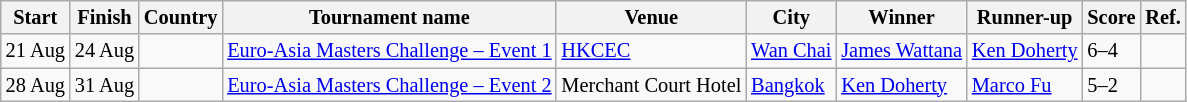<table class="wikitable sortable" style="font-size: 85%">
<tr>
<th>Start</th>
<th>Finish</th>
<th>Country</th>
<th>Tournament name</th>
<th>Venue</th>
<th>City</th>
<th>Winner</th>
<th>Runner-up</th>
<th>Score</th>
<th>Ref.</th>
</tr>
<tr>
<td>21 Aug</td>
<td>24 Aug</td>
<td></td>
<td><a href='#'>Euro-Asia Masters Challenge – Event 1</a></td>
<td><a href='#'>HKCEC</a></td>
<td><a href='#'>Wan Chai</a></td>
<td> <a href='#'>James Wattana</a></td>
<td> <a href='#'>Ken Doherty</a></td>
<td>6–4</td>
<td></td>
</tr>
<tr>
<td>28 Aug</td>
<td>31 Aug</td>
<td></td>
<td><a href='#'>Euro-Asia Masters Challenge – Event 2</a></td>
<td>Merchant Court Hotel</td>
<td><a href='#'>Bangkok</a></td>
<td> <a href='#'>Ken Doherty</a></td>
<td> <a href='#'>Marco Fu</a></td>
<td>5–2</td>
<td></td>
</tr>
</table>
